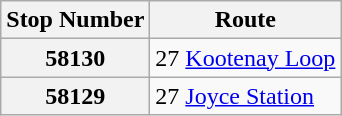<table class="wikitable">
<tr>
<th>Stop Number</th>
<th>Route</th>
</tr>
<tr>
<th>58130</th>
<td>27 <a href='#'>Kootenay Loop</a></td>
</tr>
<tr>
<th>58129</th>
<td>27 <a href='#'>Joyce Station</a></td>
</tr>
</table>
